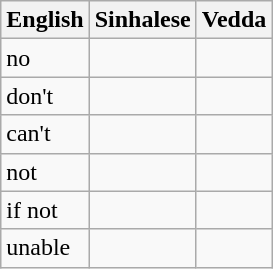<table class="wikitable">
<tr>
<th>English</th>
<th>Sinhalese</th>
<th>Vedda</th>
</tr>
<tr>
<td>no</td>
<td></td>
<td></td>
</tr>
<tr>
<td>don't</td>
<td></td>
<td></td>
</tr>
<tr>
<td>can't</td>
<td></td>
<td></td>
</tr>
<tr>
<td>not</td>
<td></td>
<td></td>
</tr>
<tr>
<td>if not</td>
<td></td>
<td></td>
</tr>
<tr>
<td>unable</td>
<td></td>
<td></td>
</tr>
</table>
